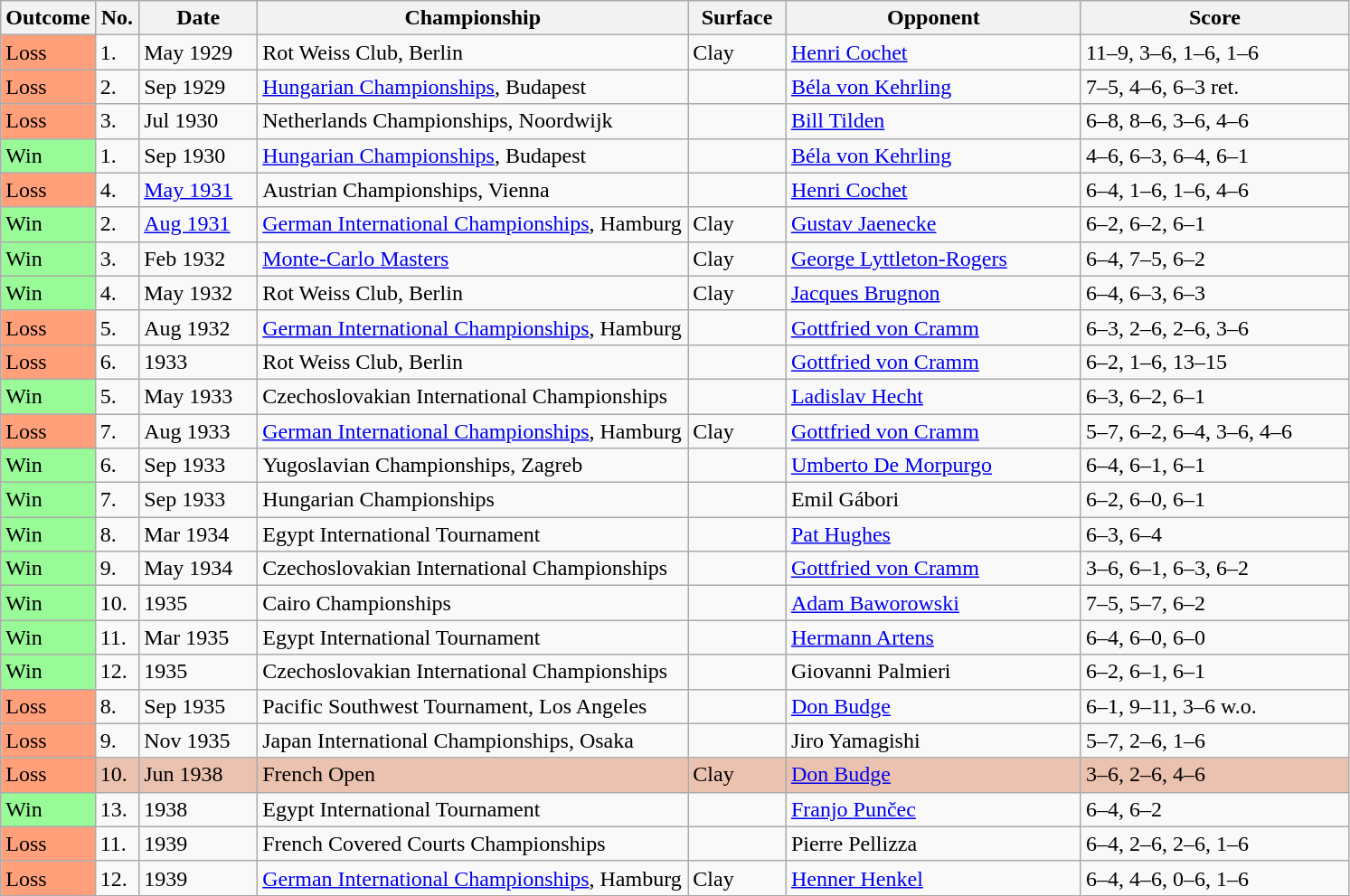<table class="sortable wikitable">
<tr>
<th style="width:40px;">Outcome</th>
<th style="width:25px;">No.</th>
<th style="width:80px;">Date</th>
<th style="width:310px;">Championship</th>
<th style="width:65px;">Surface</th>
<th style="width:210px;">Opponent</th>
<th style="width:190px;">Score</th>
</tr>
<tr>
<td style="background:#ffa07a;">Loss</td>
<td>1.</td>
<td>May 1929</td>
<td>Rot Weiss Club, Berlin</td>
<td>Clay</td>
<td> <a href='#'>Henri Cochet</a></td>
<td>11–9, 3–6, 1–6, 1–6</td>
</tr>
<tr>
<td style="background:#ffa07a;">Loss</td>
<td>2.</td>
<td>Sep 1929</td>
<td><a href='#'>Hungarian Championships</a>, Budapest</td>
<td></td>
<td> <a href='#'>Béla von Kehrling</a></td>
<td>7–5, 4–6, 6–3 ret.</td>
</tr>
<tr>
<td style="background:#ffa07a;">Loss</td>
<td>3.</td>
<td>Jul 1930</td>
<td>Netherlands Championships, Noordwijk</td>
<td></td>
<td> <a href='#'>Bill Tilden</a></td>
<td>6–8, 8–6, 3–6, 4–6</td>
</tr>
<tr>
<td style="background:#98fb98;">Win</td>
<td>1.</td>
<td>Sep 1930</td>
<td><a href='#'>Hungarian Championships</a>, Budapest</td>
<td></td>
<td> <a href='#'>Béla von Kehrling</a></td>
<td>4–6, 6–3, 6–4, 6–1</td>
</tr>
<tr>
<td style="background:#ffa07a;">Loss</td>
<td>4.</td>
<td><a href='#'>May 1931</a></td>
<td>Austrian Championships, Vienna</td>
<td></td>
<td> <a href='#'>Henri Cochet</a></td>
<td>6–4, 1–6, 1–6, 4–6</td>
</tr>
<tr>
<td style="background:#98fb98;">Win</td>
<td>2.</td>
<td><a href='#'>Aug 1931</a></td>
<td><a href='#'>German International Championships</a>, Hamburg</td>
<td>Clay</td>
<td> <a href='#'>Gustav Jaenecke</a></td>
<td>6–2, 6–2, 6–1</td>
</tr>
<tr>
<td style="background:#98fb98;">Win</td>
<td>3.</td>
<td>Feb 1932</td>
<td><a href='#'>Monte-Carlo Masters</a></td>
<td>Clay</td>
<td> <a href='#'>George Lyttleton-Rogers</a></td>
<td>6–4, 7–5, 6–2</td>
</tr>
<tr>
<td style="background:#98fb98;">Win</td>
<td>4.</td>
<td>May 1932</td>
<td>Rot Weiss Club, Berlin</td>
<td>Clay</td>
<td> <a href='#'>Jacques Brugnon</a></td>
<td>6–4, 6–3, 6–3</td>
</tr>
<tr>
<td style="background:#ffa07a;">Loss</td>
<td>5.</td>
<td>Aug 1932</td>
<td><a href='#'>German International Championships</a>, Hamburg</td>
<td></td>
<td> <a href='#'>Gottfried von Cramm</a></td>
<td>6–3, 2–6, 2–6, 3–6</td>
</tr>
<tr>
<td style="background:#ffa07a;">Loss</td>
<td>6.</td>
<td>1933</td>
<td>Rot Weiss Club, Berlin</td>
<td></td>
<td> <a href='#'>Gottfried von Cramm</a></td>
<td>6–2, 1–6, 13–15</td>
</tr>
<tr>
<td style="background:#98fb98;">Win</td>
<td>5.</td>
<td>May 1933</td>
<td>Czechoslovakian International Championships</td>
<td></td>
<td> <a href='#'>Ladislav Hecht</a></td>
<td>6–3, 6–2, 6–1</td>
</tr>
<tr>
<td style="background:#ffa07a;">Loss</td>
<td>7.</td>
<td>Aug 1933</td>
<td><a href='#'>German International Championships</a>, Hamburg</td>
<td>Clay</td>
<td> <a href='#'>Gottfried von Cramm</a></td>
<td>5–7, 6–2, 6–4, 3–6, 4–6</td>
</tr>
<tr>
<td style="background:#98fb98;">Win</td>
<td>6.</td>
<td>Sep 1933</td>
<td>Yugoslavian Championships, Zagreb</td>
<td></td>
<td> <a href='#'>Umberto De Morpurgo</a></td>
<td>6–4, 6–1, 6–1</td>
</tr>
<tr>
<td style="background:#98fb98;">Win</td>
<td>7.</td>
<td>Sep 1933</td>
<td>Hungarian Championships</td>
<td></td>
<td> Emil Gábori</td>
<td>6–2, 6–0, 6–1</td>
</tr>
<tr>
<td style="background:#98fb98;">Win</td>
<td>8.</td>
<td>Mar 1934</td>
<td>Egypt International Tournament</td>
<td></td>
<td> <a href='#'>Pat Hughes</a></td>
<td>6–3, 6–4</td>
</tr>
<tr>
<td style="background:#98fb98;">Win</td>
<td>9.</td>
<td>May 1934</td>
<td>Czechoslovakian International Championships</td>
<td></td>
<td> <a href='#'>Gottfried von Cramm</a></td>
<td>3–6, 6–1, 6–3, 6–2</td>
</tr>
<tr>
<td style="background:#98fb98;">Win</td>
<td>10.</td>
<td>1935</td>
<td>Cairo Championships</td>
<td></td>
<td> <a href='#'>Adam Baworowski</a></td>
<td>7–5, 5–7, 6–2</td>
</tr>
<tr>
<td style="background:#98fb98;">Win</td>
<td>11.</td>
<td>Mar 1935</td>
<td>Egypt International Tournament</td>
<td></td>
<td> <a href='#'>Hermann Artens</a></td>
<td>6–4, 6–0, 6–0</td>
</tr>
<tr>
<td style="background:#98fb98;">Win</td>
<td>12.</td>
<td>1935</td>
<td>Czechoslovakian International Championships</td>
<td></td>
<td> Giovanni Palmieri</td>
<td>6–2, 6–1, 6–1</td>
</tr>
<tr>
<td style="background:#ffa07a;">Loss</td>
<td>8.</td>
<td>Sep 1935</td>
<td>Pacific Southwest Tournament, Los Angeles</td>
<td></td>
<td> <a href='#'>Don Budge</a></td>
<td>6–1, 9–11, 3–6 w.o.</td>
</tr>
<tr>
<td style="background:#ffa07a;">Loss</td>
<td>9.</td>
<td>Nov 1935</td>
<td>Japan International Championships, Osaka</td>
<td></td>
<td> Jiro Yamagishi</td>
<td>5–7, 2–6, 1–6</td>
</tr>
<tr style="background:#ebc2af;">
<td style="background:#ffa07a;">Loss</td>
<td>10.</td>
<td>Jun 1938</td>
<td>French Open</td>
<td>Clay</td>
<td> <a href='#'>Don Budge</a></td>
<td>3–6, 2–6, 4–6</td>
</tr>
<tr>
<td style="background:#98fb98;">Win</td>
<td>13.</td>
<td>1938</td>
<td>Egypt International Tournament</td>
<td></td>
<td> <a href='#'>Franjo Punčec</a></td>
<td>6–4, 6–2</td>
</tr>
<tr>
<td style="background:#ffa07a;">Loss</td>
<td>11.</td>
<td>1939</td>
<td>French Covered Courts Championships</td>
<td></td>
<td> Pierre Pellizza</td>
<td>6–4, 2–6, 2–6, 1–6</td>
</tr>
<tr>
<td style="background:#ffa07a;">Loss</td>
<td>12.</td>
<td>1939</td>
<td><a href='#'>German International Championships</a>, Hamburg</td>
<td>Clay</td>
<td> <a href='#'>Henner Henkel</a></td>
<td>6–4, 4–6, 0–6, 1–6</td>
</tr>
</table>
